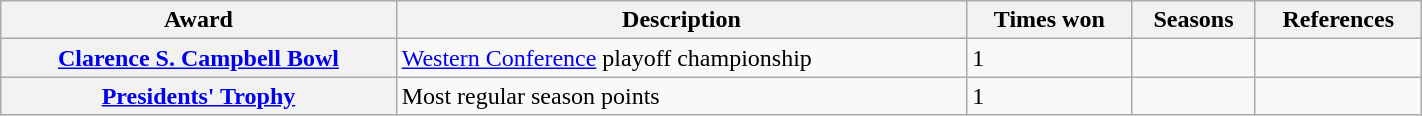<table class="wikitable" width="75%">
<tr>
<th scope="col">Award</th>
<th scope="col">Description</th>
<th scope="col">Times won</th>
<th scope="col">Seasons</th>
<th scope="col">References<br></th>
</tr>
<tr>
<th scope="row"><a href='#'>Clarence S. Campbell Bowl</a></th>
<td><a href='#'>Western Conference</a> playoff championship</td>
<td>1</td>
<td></td>
<td></td>
</tr>
<tr>
<th scope="row"><a href='#'>Presidents' Trophy</a></th>
<td>Most regular season points</td>
<td>1</td>
<td></td>
<td></td>
</tr>
</table>
